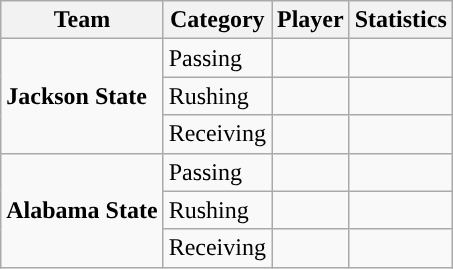<table class="wikitable" style="float: right;">
<tr>
<th>Team</th>
<th>Category</th>
<th>Player</th>
<th>Statistics</th>
</tr>
<tr>
<td rowspan=3><strong>Jackson State</strong></td>
<td>Passing</td>
<td></td>
<td></td>
</tr>
<tr>
<td>Rushing</td>
<td></td>
<td></td>
</tr>
<tr>
<td>Receiving</td>
<td></td>
<td></td>
</tr>
<tr>
<td rowspan=3><strong>Alabama State</strong></td>
<td>Passing</td>
<td></td>
<td></td>
</tr>
<tr>
<td>Rushing</td>
<td></td>
<td></td>
</tr>
<tr>
<td>Receiving</td>
<td></td>
<td></td>
</tr>
</table>
